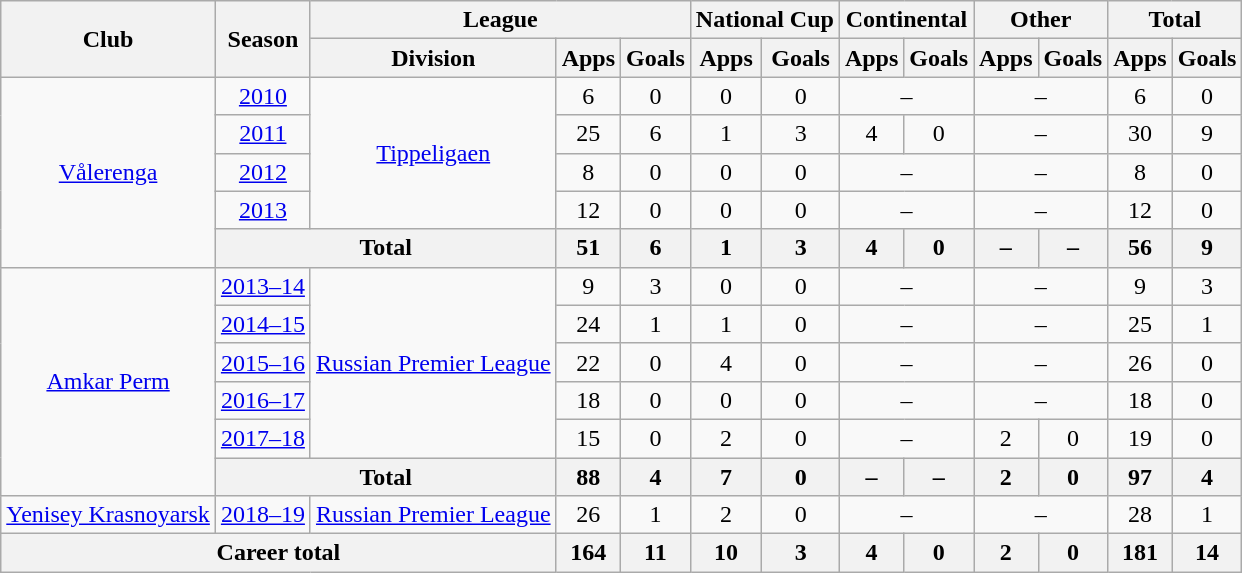<table class="wikitable" style="text-align: center;">
<tr>
<th rowspan="2">Club</th>
<th rowspan="2">Season</th>
<th colspan="3">League</th>
<th colspan="2">National Cup</th>
<th colspan="2">Continental</th>
<th colspan="2">Other</th>
<th colspan="2">Total</th>
</tr>
<tr>
<th>Division</th>
<th>Apps</th>
<th>Goals</th>
<th>Apps</th>
<th>Goals</th>
<th>Apps</th>
<th>Goals</th>
<th>Apps</th>
<th>Goals</th>
<th>Apps</th>
<th>Goals</th>
</tr>
<tr>
<td rowspan="5" valign="center"><a href='#'>Vålerenga</a></td>
<td><a href='#'>2010</a></td>
<td rowspan="4" valign="center"><a href='#'>Tippeligaen</a></td>
<td>6</td>
<td>0</td>
<td>0</td>
<td>0</td>
<td colspan="2">–</td>
<td colspan="2">–</td>
<td>6</td>
<td>0</td>
</tr>
<tr>
<td><a href='#'>2011</a></td>
<td>25</td>
<td>6</td>
<td>1</td>
<td>3</td>
<td>4</td>
<td>0</td>
<td colspan="2">–</td>
<td>30</td>
<td>9</td>
</tr>
<tr>
<td><a href='#'>2012</a></td>
<td>8</td>
<td>0</td>
<td>0</td>
<td>0</td>
<td colspan="2">–</td>
<td colspan="2">–</td>
<td>8</td>
<td>0</td>
</tr>
<tr>
<td><a href='#'>2013</a></td>
<td>12</td>
<td>0</td>
<td>0</td>
<td>0</td>
<td colspan="2">–</td>
<td colspan="2">–</td>
<td>12</td>
<td>0</td>
</tr>
<tr>
<th colspan="2">Total</th>
<th>51</th>
<th>6</th>
<th>1</th>
<th>3</th>
<th>4</th>
<th>0</th>
<th>–</th>
<th>–</th>
<th>56</th>
<th>9</th>
</tr>
<tr>
<td rowspan="6" valign="center"><a href='#'>Amkar Perm</a></td>
<td><a href='#'>2013–14</a></td>
<td rowspan="5" valign="center"><a href='#'>Russian Premier League</a></td>
<td>9</td>
<td>3</td>
<td>0</td>
<td>0</td>
<td colspan="2">–</td>
<td colspan="2">–</td>
<td>9</td>
<td>3</td>
</tr>
<tr>
<td><a href='#'>2014–15</a></td>
<td>24</td>
<td>1</td>
<td>1</td>
<td>0</td>
<td colspan="2">–</td>
<td colspan="2">–</td>
<td>25</td>
<td>1</td>
</tr>
<tr>
<td><a href='#'>2015–16</a></td>
<td>22</td>
<td>0</td>
<td>4</td>
<td>0</td>
<td colspan="2">–</td>
<td colspan="2">–</td>
<td>26</td>
<td>0</td>
</tr>
<tr>
<td><a href='#'>2016–17</a></td>
<td>18</td>
<td>0</td>
<td>0</td>
<td>0</td>
<td colspan="2">–</td>
<td colspan="2">–</td>
<td>18</td>
<td>0</td>
</tr>
<tr>
<td><a href='#'>2017–18</a></td>
<td>15</td>
<td>0</td>
<td>2</td>
<td>0</td>
<td colspan="2">–</td>
<td>2</td>
<td>0</td>
<td>19</td>
<td>0</td>
</tr>
<tr>
<th colspan="2">Total</th>
<th>88</th>
<th>4</th>
<th>7</th>
<th>0</th>
<th>–</th>
<th>–</th>
<th>2</th>
<th>0</th>
<th>97</th>
<th>4</th>
</tr>
<tr>
<td rowspan="1" valign="center"><a href='#'>Yenisey Krasnoyarsk</a></td>
<td><a href='#'>2018–19</a></td>
<td rowspan="1" valign="center"><a href='#'>Russian Premier League</a></td>
<td>26</td>
<td>1</td>
<td>2</td>
<td>0</td>
<td colspan="2">–</td>
<td colspan="2">–</td>
<td>28</td>
<td>1</td>
</tr>
<tr>
<th colspan="3">Career total</th>
<th>164</th>
<th>11</th>
<th>10</th>
<th>3</th>
<th>4</th>
<th>0</th>
<th>2</th>
<th>0</th>
<th>181</th>
<th>14</th>
</tr>
</table>
